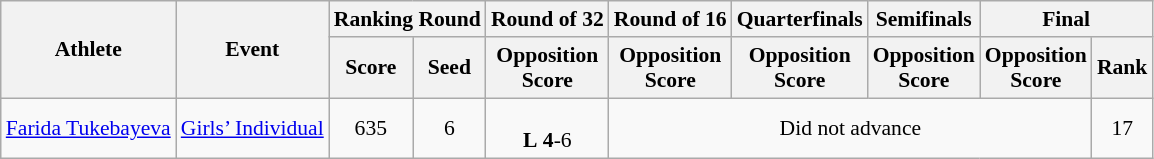<table class="wikitable" border="1" style="font-size:90%">
<tr>
<th rowspan=2>Athlete</th>
<th rowspan=2>Event</th>
<th colspan=2>Ranking Round</th>
<th>Round of 32</th>
<th>Round of 16</th>
<th>Quarterfinals</th>
<th>Semifinals</th>
<th colspan=2>Final</th>
</tr>
<tr>
<th>Score</th>
<th>Seed</th>
<th>Opposition<br>Score</th>
<th>Opposition<br>Score</th>
<th>Opposition<br>Score</th>
<th>Opposition<br>Score</th>
<th>Opposition<br>Score</th>
<th>Rank</th>
</tr>
<tr>
<td><a href='#'>Farida Tukebayeva</a></td>
<td><a href='#'>Girls’ Individual</a></td>
<td align=center>635</td>
<td align=center>6</td>
<td align=center> <br> <strong>L</strong> <strong>4</strong>-6</td>
<td colspan=4 align=center>Did not advance</td>
<td align=center>17</td>
</tr>
</table>
